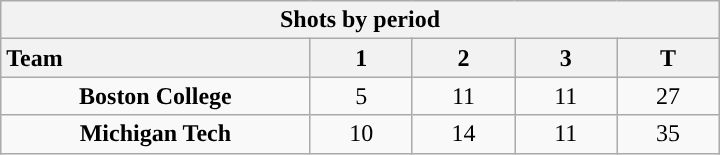<table class="wikitable" style="width:30em; text-align:right;">
<tr>
<th colspan=6>Shots by period</th>
</tr>
<tr>
<th style="width:10em; text-align:left;">Team</th>
<th style="width:3em;">1</th>
<th style="width:3em;">2</th>
<th style="width:3em;">3</th>
<th style="width:3em;">T</th>
</tr>
<tr>
<td align=center><strong>Boston College</strong></td>
<td align=center>5</td>
<td align=center>11</td>
<td align=center>11</td>
<td align=center>27</td>
</tr>
<tr>
<td align=center><strong>Michigan Tech</strong></td>
<td align=center>10</td>
<td align=center>14</td>
<td align=center>11</td>
<td align=center>35</td>
</tr>
</table>
